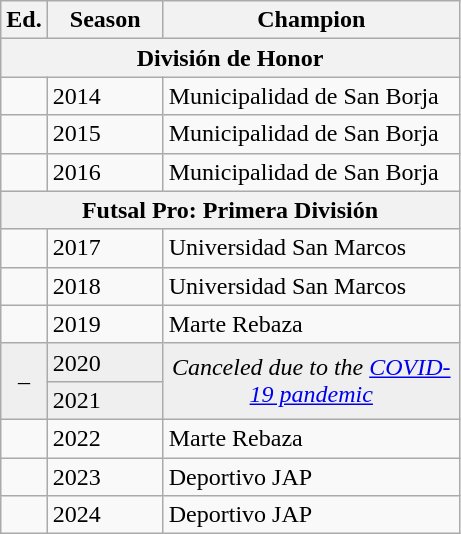<table class="wikitable sortable">
<tr>
<th width=px>Ed.</th>
<th width="70">Season</th>
<th width="190">Champion</th>
</tr>
<tr>
<th colspan="3">División de Honor</th>
</tr>
<tr>
<td></td>
<td>2014</td>
<td>Municipalidad de San Borja</td>
</tr>
<tr>
<td></td>
<td>2015</td>
<td>Municipalidad de San Borja</td>
</tr>
<tr>
<td></td>
<td>2016</td>
<td>Municipalidad de San Borja</td>
</tr>
<tr>
<th colspan="3">Futsal Pro: Primera División</th>
</tr>
<tr>
<td></td>
<td>2017</td>
<td>Universidad San Marcos</td>
</tr>
<tr>
<td></td>
<td>2018</td>
<td>Universidad San Marcos</td>
</tr>
<tr>
<td></td>
<td>2019</td>
<td>Marte Rebaza</td>
</tr>
<tr bgcolor=#efefef>
<td rowspan=2 align=center>–</td>
<td>2020</td>
<td rowspan=2 colspan="1" align=center><em>Canceled due to the <a href='#'>COVID-19 pandemic</a></em></td>
</tr>
<tr bgcolor=#efefef>
<td>2021</td>
</tr>
<tr>
<td></td>
<td>2022</td>
<td>Marte Rebaza</td>
</tr>
<tr>
<td></td>
<td>2023</td>
<td>Deportivo JAP</td>
</tr>
<tr>
<td></td>
<td>2024</td>
<td>Deportivo JAP</td>
</tr>
</table>
